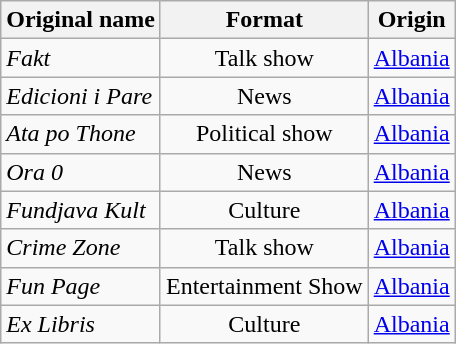<table class="wikitable">
<tr>
<th>Original name</th>
<th>Format</th>
<th>Origin</th>
</tr>
<tr>
<td><em>Fakt</em></td>
<td align=center>Talk show</td>
<td align=center><a href='#'>Albania</a></td>
</tr>
<tr>
<td><em>Edicioni i Pare</em></td>
<td align=center>News</td>
<td align=center><a href='#'>Albania</a></td>
</tr>
<tr>
<td><em>Ata po Thone</em></td>
<td align=center>Political show</td>
<td align=center><a href='#'>Albania</a></td>
</tr>
<tr>
<td><em>Ora 0</em></td>
<td align=center>News</td>
<td align=center><a href='#'>Albania</a></td>
</tr>
<tr>
<td><em>Fundjava Kult</em></td>
<td align=center>Culture</td>
<td align=center><a href='#'>Albania</a></td>
</tr>
<tr>
<td><em>Crime Zone</em></td>
<td align=center>Talk show</td>
<td align=center><a href='#'>Albania</a></td>
</tr>
<tr>
<td><em>Fun Page</em></td>
<td align=center>Entertainment Show</td>
<td align=center><a href='#'>Albania</a></td>
</tr>
<tr>
<td><em>Ex Libris</em></td>
<td align=center>Culture</td>
<td align=center><a href='#'>Albania</a></td>
</tr>
</table>
